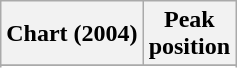<table class="wikitable sortable plainrowheaders">
<tr>
<th>Chart (2004)</th>
<th>Peak<br>position</th>
</tr>
<tr>
</tr>
<tr>
</tr>
</table>
